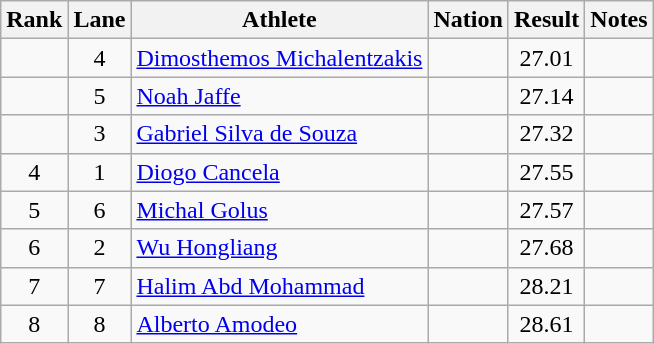<table class="wikitable sortable" style="text-align:center">
<tr>
<th>Rank</th>
<th>Lane</th>
<th>Athlete</th>
<th>Nation</th>
<th>Result</th>
<th>Notes</th>
</tr>
<tr>
<td></td>
<td>4</td>
<td align=left><a href='#'>Dimosthemos Michalentzakis</a></td>
<td align=left></td>
<td>27.01</td>
<td></td>
</tr>
<tr>
<td></td>
<td>5</td>
<td align=left><a href='#'>Noah Jaffe</a></td>
<td align=left></td>
<td>27.14</td>
<td></td>
</tr>
<tr>
<td></td>
<td>3</td>
<td align=left><a href='#'>Gabriel Silva de Souza</a></td>
<td align=left></td>
<td>27.32</td>
<td></td>
</tr>
<tr>
<td>4</td>
<td>1</td>
<td align=left><a href='#'>Diogo  Cancela</a></td>
<td align=left></td>
<td>27.55</td>
<td></td>
</tr>
<tr>
<td>5</td>
<td>6</td>
<td align=left><a href='#'>Michal  Golus</a></td>
<td align=left></td>
<td>27.57</td>
<td></td>
</tr>
<tr>
<td>6</td>
<td>2</td>
<td align=left><a href='#'>Wu Hongliang</a></td>
<td align=left></td>
<td>27.68</td>
<td></td>
</tr>
<tr>
<td>7</td>
<td>7</td>
<td align=left><a href='#'>Halim Abd Mohammad</a></td>
<td align=left></td>
<td>28.21</td>
<td></td>
</tr>
<tr>
<td>8</td>
<td>8</td>
<td align=left><a href='#'>Alberto  Amodeo</a></td>
<td align=left></td>
<td>28.61</td>
<td></td>
</tr>
</table>
